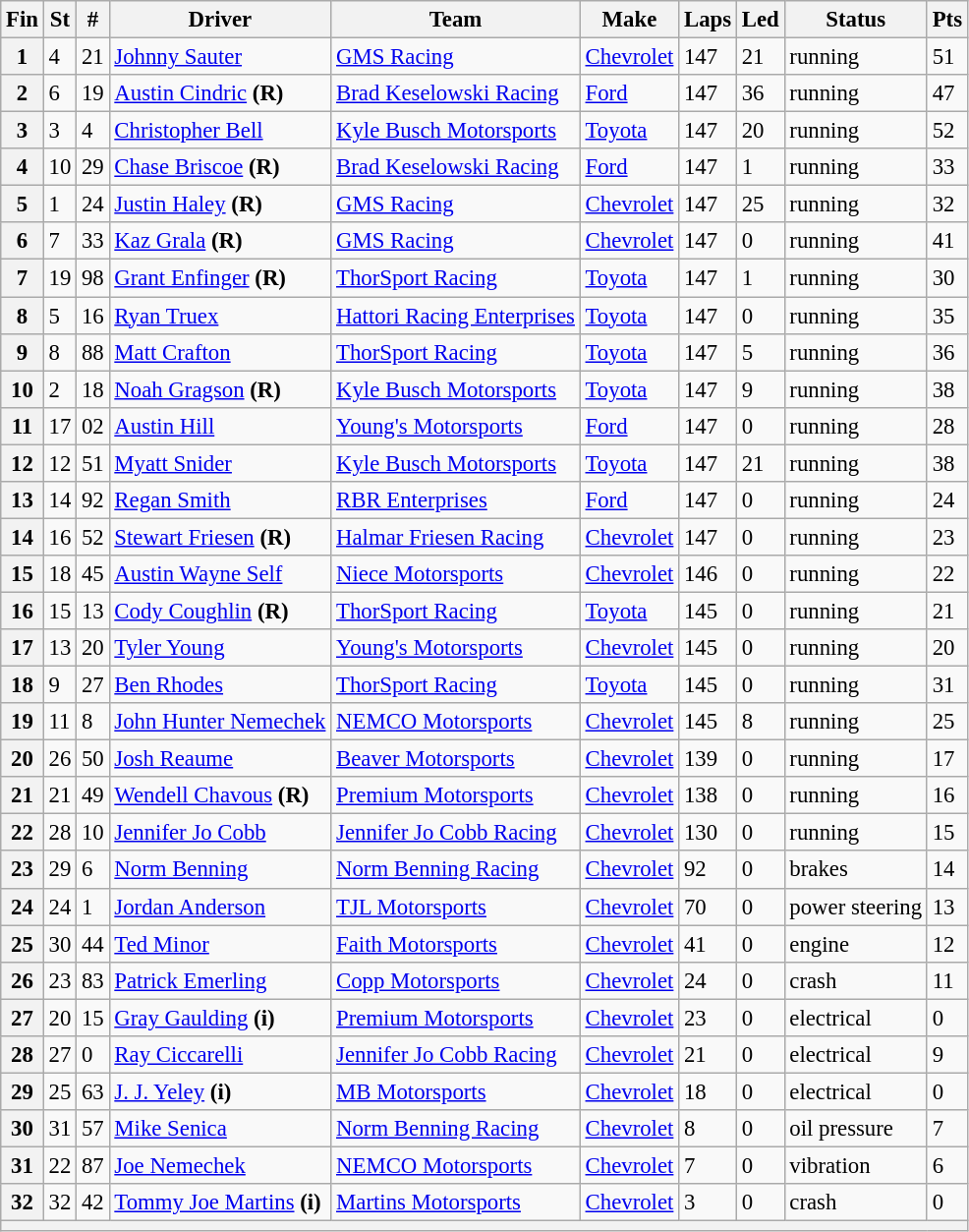<table class="wikitable" style="font-size:95%">
<tr>
<th>Fin</th>
<th>St</th>
<th>#</th>
<th>Driver</th>
<th>Team</th>
<th>Make</th>
<th>Laps</th>
<th>Led</th>
<th>Status</th>
<th>Pts</th>
</tr>
<tr>
<th>1</th>
<td>4</td>
<td>21</td>
<td><a href='#'>Johnny Sauter</a></td>
<td><a href='#'>GMS Racing</a></td>
<td><a href='#'>Chevrolet</a></td>
<td>147</td>
<td>21</td>
<td>running</td>
<td>51</td>
</tr>
<tr>
<th>2</th>
<td>6</td>
<td>19</td>
<td><a href='#'>Austin Cindric</a> <strong>(R)</strong></td>
<td><a href='#'>Brad Keselowski Racing</a></td>
<td><a href='#'>Ford</a></td>
<td>147</td>
<td>36</td>
<td>running</td>
<td>47</td>
</tr>
<tr>
<th>3</th>
<td>3</td>
<td>4</td>
<td><a href='#'>Christopher Bell</a></td>
<td><a href='#'>Kyle Busch Motorsports</a></td>
<td><a href='#'>Toyota</a></td>
<td>147</td>
<td>20</td>
<td>running</td>
<td>52</td>
</tr>
<tr>
<th>4</th>
<td>10</td>
<td>29</td>
<td><a href='#'>Chase Briscoe</a> <strong>(R)</strong></td>
<td><a href='#'>Brad Keselowski Racing</a></td>
<td><a href='#'>Ford</a></td>
<td>147</td>
<td>1</td>
<td>running</td>
<td>33</td>
</tr>
<tr>
<th>5</th>
<td>1</td>
<td>24</td>
<td><a href='#'>Justin Haley</a> <strong>(R)</strong></td>
<td><a href='#'>GMS Racing</a></td>
<td><a href='#'>Chevrolet</a></td>
<td>147</td>
<td>25</td>
<td>running</td>
<td>32</td>
</tr>
<tr>
<th>6</th>
<td>7</td>
<td>33</td>
<td><a href='#'>Kaz Grala</a> <strong>(R)</strong></td>
<td><a href='#'>GMS Racing</a></td>
<td><a href='#'>Chevrolet</a></td>
<td>147</td>
<td>0</td>
<td>running</td>
<td>41</td>
</tr>
<tr>
<th>7</th>
<td>19</td>
<td>98</td>
<td><a href='#'>Grant Enfinger</a> <strong>(R)</strong></td>
<td><a href='#'>ThorSport Racing</a></td>
<td><a href='#'>Toyota</a></td>
<td>147</td>
<td>1</td>
<td>running</td>
<td>30</td>
</tr>
<tr>
<th>8</th>
<td>5</td>
<td>16</td>
<td><a href='#'>Ryan Truex</a></td>
<td><a href='#'>Hattori Racing Enterprises</a></td>
<td><a href='#'>Toyota</a></td>
<td>147</td>
<td>0</td>
<td>running</td>
<td>35</td>
</tr>
<tr>
<th>9</th>
<td>8</td>
<td>88</td>
<td><a href='#'>Matt Crafton</a></td>
<td><a href='#'>ThorSport Racing</a></td>
<td><a href='#'>Toyota</a></td>
<td>147</td>
<td>5</td>
<td>running</td>
<td>36</td>
</tr>
<tr>
<th>10</th>
<td>2</td>
<td>18</td>
<td><a href='#'>Noah Gragson</a> <strong>(R)</strong></td>
<td><a href='#'>Kyle Busch Motorsports</a></td>
<td><a href='#'>Toyota</a></td>
<td>147</td>
<td>9</td>
<td>running</td>
<td>38</td>
</tr>
<tr>
<th>11</th>
<td>17</td>
<td>02</td>
<td><a href='#'>Austin Hill</a></td>
<td><a href='#'>Young's Motorsports</a></td>
<td><a href='#'>Ford</a></td>
<td>147</td>
<td>0</td>
<td>running</td>
<td>28</td>
</tr>
<tr>
<th>12</th>
<td>12</td>
<td>51</td>
<td><a href='#'>Myatt Snider</a></td>
<td><a href='#'>Kyle Busch Motorsports</a></td>
<td><a href='#'>Toyota</a></td>
<td>147</td>
<td>21</td>
<td>running</td>
<td>38</td>
</tr>
<tr>
<th>13</th>
<td>14</td>
<td>92</td>
<td><a href='#'>Regan Smith</a></td>
<td><a href='#'>RBR Enterprises</a></td>
<td><a href='#'>Ford</a></td>
<td>147</td>
<td>0</td>
<td>running</td>
<td>24</td>
</tr>
<tr>
<th>14</th>
<td>16</td>
<td>52</td>
<td><a href='#'>Stewart Friesen</a> <strong>(R)</strong></td>
<td><a href='#'>Halmar Friesen Racing</a></td>
<td><a href='#'>Chevrolet</a></td>
<td>147</td>
<td>0</td>
<td>running</td>
<td>23</td>
</tr>
<tr>
<th>15</th>
<td>18</td>
<td>45</td>
<td><a href='#'>Austin Wayne Self</a></td>
<td><a href='#'>Niece Motorsports</a></td>
<td><a href='#'>Chevrolet</a></td>
<td>146</td>
<td>0</td>
<td>running</td>
<td>22</td>
</tr>
<tr>
<th>16</th>
<td>15</td>
<td>13</td>
<td><a href='#'>Cody Coughlin</a> <strong>(R)</strong></td>
<td><a href='#'>ThorSport Racing</a></td>
<td><a href='#'>Toyota</a></td>
<td>145</td>
<td>0</td>
<td>running</td>
<td>21</td>
</tr>
<tr>
<th>17</th>
<td>13</td>
<td>20</td>
<td><a href='#'>Tyler Young</a></td>
<td><a href='#'>Young's Motorsports</a></td>
<td><a href='#'>Chevrolet</a></td>
<td>145</td>
<td>0</td>
<td>running</td>
<td>20</td>
</tr>
<tr>
<th>18</th>
<td>9</td>
<td>27</td>
<td><a href='#'>Ben Rhodes</a></td>
<td><a href='#'>ThorSport Racing</a></td>
<td><a href='#'>Toyota</a></td>
<td>145</td>
<td>0</td>
<td>running</td>
<td>31</td>
</tr>
<tr>
<th>19</th>
<td>11</td>
<td>8</td>
<td><a href='#'>John Hunter Nemechek</a></td>
<td><a href='#'>NEMCO Motorsports</a></td>
<td><a href='#'>Chevrolet</a></td>
<td>145</td>
<td>8</td>
<td>running</td>
<td>25</td>
</tr>
<tr>
<th>20</th>
<td>26</td>
<td>50</td>
<td><a href='#'>Josh Reaume</a></td>
<td><a href='#'>Beaver Motorsports</a></td>
<td><a href='#'>Chevrolet</a></td>
<td>139</td>
<td>0</td>
<td>running</td>
<td>17</td>
</tr>
<tr>
<th>21</th>
<td>21</td>
<td>49</td>
<td><a href='#'>Wendell Chavous</a> <strong>(R)</strong></td>
<td><a href='#'>Premium Motorsports</a></td>
<td><a href='#'>Chevrolet</a></td>
<td>138</td>
<td>0</td>
<td>running</td>
<td>16</td>
</tr>
<tr>
<th>22</th>
<td>28</td>
<td>10</td>
<td><a href='#'>Jennifer Jo Cobb</a></td>
<td><a href='#'>Jennifer Jo Cobb Racing</a></td>
<td><a href='#'>Chevrolet</a></td>
<td>130</td>
<td>0</td>
<td>running</td>
<td>15</td>
</tr>
<tr>
<th>23</th>
<td>29</td>
<td>6</td>
<td><a href='#'>Norm Benning</a></td>
<td><a href='#'>Norm Benning Racing</a></td>
<td><a href='#'>Chevrolet</a></td>
<td>92</td>
<td>0</td>
<td>brakes</td>
<td>14</td>
</tr>
<tr>
<th>24</th>
<td>24</td>
<td>1</td>
<td><a href='#'>Jordan Anderson</a></td>
<td><a href='#'>TJL Motorsports</a></td>
<td><a href='#'>Chevrolet</a></td>
<td>70</td>
<td>0</td>
<td>power steering</td>
<td>13</td>
</tr>
<tr>
<th>25</th>
<td>30</td>
<td>44</td>
<td><a href='#'>Ted Minor</a></td>
<td><a href='#'>Faith Motorsports</a></td>
<td><a href='#'>Chevrolet</a></td>
<td>41</td>
<td>0</td>
<td>engine</td>
<td>12</td>
</tr>
<tr>
<th>26</th>
<td>23</td>
<td>83</td>
<td><a href='#'>Patrick Emerling</a></td>
<td><a href='#'>Copp Motorsports</a></td>
<td><a href='#'>Chevrolet</a></td>
<td>24</td>
<td>0</td>
<td>crash</td>
<td>11</td>
</tr>
<tr>
<th>27</th>
<td>20</td>
<td>15</td>
<td><a href='#'>Gray Gaulding</a> <strong>(i)</strong></td>
<td><a href='#'>Premium Motorsports</a></td>
<td><a href='#'>Chevrolet</a></td>
<td>23</td>
<td>0</td>
<td>electrical</td>
<td>0</td>
</tr>
<tr>
<th>28</th>
<td>27</td>
<td>0</td>
<td><a href='#'>Ray Ciccarelli</a></td>
<td><a href='#'>Jennifer Jo Cobb Racing</a></td>
<td><a href='#'>Chevrolet</a></td>
<td>21</td>
<td>0</td>
<td>electrical</td>
<td>9</td>
</tr>
<tr>
<th>29</th>
<td>25</td>
<td>63</td>
<td><a href='#'>J. J. Yeley</a> <strong>(i)</strong></td>
<td><a href='#'>MB Motorsports</a></td>
<td><a href='#'>Chevrolet</a></td>
<td>18</td>
<td>0</td>
<td>electrical</td>
<td>0</td>
</tr>
<tr>
<th>30</th>
<td>31</td>
<td>57</td>
<td><a href='#'>Mike Senica</a></td>
<td><a href='#'>Norm Benning Racing</a></td>
<td><a href='#'>Chevrolet</a></td>
<td>8</td>
<td>0</td>
<td>oil pressure</td>
<td>7</td>
</tr>
<tr>
<th>31</th>
<td>22</td>
<td>87</td>
<td><a href='#'>Joe Nemechek</a></td>
<td><a href='#'>NEMCO Motorsports</a></td>
<td><a href='#'>Chevrolet</a></td>
<td>7</td>
<td>0</td>
<td>vibration</td>
<td>6</td>
</tr>
<tr>
<th>32</th>
<td>32</td>
<td>42</td>
<td><a href='#'>Tommy Joe Martins</a> <strong>(i)</strong></td>
<td><a href='#'>Martins Motorsports</a></td>
<td><a href='#'>Chevrolet</a></td>
<td>3</td>
<td>0</td>
<td>crash</td>
<td>0</td>
</tr>
<tr>
<th colspan="10"></th>
</tr>
</table>
